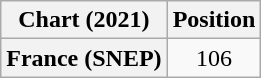<table class="wikitable plainrowheaders" style="text-align:center">
<tr>
<th scope="col">Chart (2021)</th>
<th scope="col">Position</th>
</tr>
<tr>
<th scope="row">France (SNEP)</th>
<td>106</td>
</tr>
</table>
